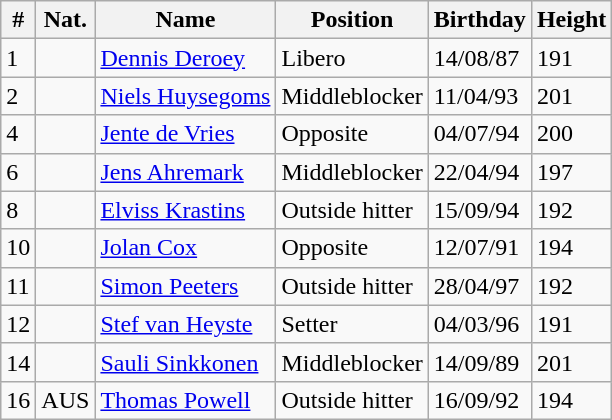<table class="wikitable">
<tr>
<th>#</th>
<th>Nat.</th>
<th>Name</th>
<th>Position</th>
<th>Birthday</th>
<th>Height</th>
</tr>
<tr>
<td>1</td>
<td></td>
<td><a href='#'>Dennis Deroey</a></td>
<td>Libero</td>
<td>14/08/87</td>
<td>191</td>
</tr>
<tr>
<td>2</td>
<td></td>
<td><a href='#'>Niels Huysegoms</a></td>
<td>Middleblocker</td>
<td>11/04/93</td>
<td>201</td>
</tr>
<tr>
<td>4</td>
<td></td>
<td><a href='#'>Jente de Vries</a></td>
<td>Opposite</td>
<td>04/07/94</td>
<td>200</td>
</tr>
<tr>
<td>6</td>
<td></td>
<td><a href='#'>Jens Ahremark</a></td>
<td>Middleblocker</td>
<td>22/04/94</td>
<td>197</td>
</tr>
<tr>
<td>8</td>
<td></td>
<td><a href='#'>Elviss Krastins</a></td>
<td>Outside hitter</td>
<td>15/09/94</td>
<td>192</td>
</tr>
<tr>
<td>10</td>
<td></td>
<td><a href='#'>Jolan Cox</a></td>
<td>Opposite</td>
<td>12/07/91</td>
<td>194</td>
</tr>
<tr>
<td>11</td>
<td></td>
<td><a href='#'>Simon Peeters</a></td>
<td>Outside hitter</td>
<td>28/04/97</td>
<td>192</td>
</tr>
<tr>
<td>12</td>
<td></td>
<td><a href='#'>Stef van Heyste</a></td>
<td>Setter</td>
<td>04/03/96</td>
<td>191</td>
</tr>
<tr>
<td>14</td>
<td></td>
<td><a href='#'>Sauli Sinkkonen</a></td>
<td>Middleblocker</td>
<td>14/09/89</td>
<td>201</td>
</tr>
<tr>
<td>16</td>
<td>AUS</td>
<td><a href='#'>Thomas Powell</a></td>
<td>Outside hitter</td>
<td>16/09/92</td>
<td>194</td>
</tr>
</table>
